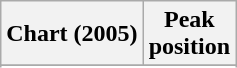<table class="wikitable sortable plainrowheaders" style="text-align:center">
<tr>
<th scope="col">Chart (2005)</th>
<th scope="col">Peak<br>position</th>
</tr>
<tr>
</tr>
<tr>
</tr>
<tr>
</tr>
<tr>
</tr>
<tr>
</tr>
<tr>
</tr>
</table>
